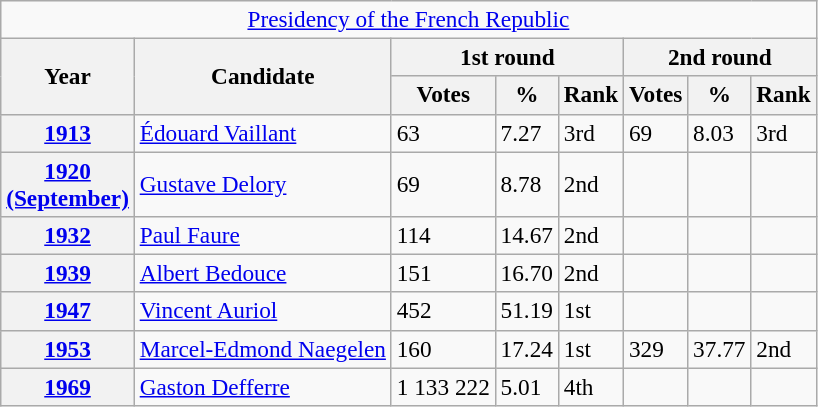<table class="wikitable" style="font-size:97%; text-align:left;">
<tr>
<td colspan="17" align="center"><a href='#'>Presidency of the French Republic</a></td>
</tr>
<tr>
<th rowspan="2">Year</th>
<th rowspan="2">Candidate</th>
<th colspan="3">1st round</th>
<th colspan="3">2nd round</th>
</tr>
<tr>
<th>Votes</th>
<th>%</th>
<th>Rank</th>
<th>Votes</th>
<th>%</th>
<th>Rank</th>
</tr>
<tr>
<th><a href='#'>1913</a></th>
<td><a href='#'>Édouard Vaillant</a></td>
<td>63</td>
<td>7.27</td>
<td>3rd</td>
<td>69</td>
<td>8.03</td>
<td>3rd</td>
</tr>
<tr>
<th><a href='#'>1920<br>(September)</a></th>
<td><a href='#'>Gustave Delory</a></td>
<td>69</td>
<td>8.78</td>
<td>2nd</td>
<td></td>
<td></td>
<td></td>
</tr>
<tr>
<th><a href='#'>1932</a></th>
<td><a href='#'>Paul Faure</a></td>
<td>114</td>
<td>14.67</td>
<td>2nd</td>
<td></td>
<td></td>
<td></td>
</tr>
<tr>
<th><a href='#'>1939</a></th>
<td><a href='#'>Albert Bedouce</a></td>
<td>151</td>
<td>16.70</td>
<td>2nd</td>
<td></td>
<td></td>
<td></td>
</tr>
<tr>
<th><a href='#'>1947</a></th>
<td><a href='#'>Vincent Auriol</a></td>
<td>452</td>
<td>51.19</td>
<td>1st</td>
<td></td>
<td></td>
<td></td>
</tr>
<tr>
<th><a href='#'>1953</a></th>
<td><a href='#'>Marcel-Edmond Naegelen</a></td>
<td>160</td>
<td>17.24</td>
<td>1st</td>
<td>329</td>
<td>37.77</td>
<td>2nd</td>
</tr>
<tr>
<th><a href='#'>1969</a></th>
<td><a href='#'>Gaston Defferre</a></td>
<td>1 133 222</td>
<td>5.01</td>
<td>4th</td>
<td></td>
<td></td>
<td></td>
</tr>
</table>
